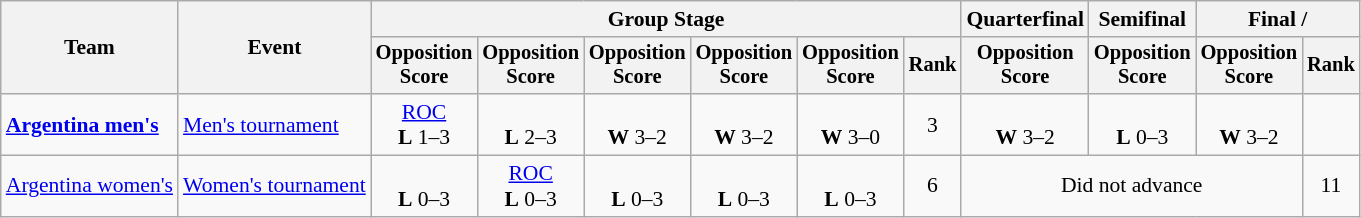<table class=wikitable style=font-size:90%>
<tr>
<th rowspan=2>Team</th>
<th rowspan=2>Event</th>
<th colspan=6>Group Stage</th>
<th>Quarterfinal</th>
<th>Semifinal</th>
<th colspan=2>Final / </th>
</tr>
<tr style=font-size:95%>
<th>Opposition<br>Score</th>
<th>Opposition<br>Score</th>
<th>Opposition<br>Score</th>
<th>Opposition<br>Score</th>
<th>Opposition<br>Score</th>
<th>Rank</th>
<th>Opposition<br>Score</th>
<th>Opposition<br>Score</th>
<th>Opposition<br>Score</th>
<th>Rank</th>
</tr>
<tr align=center>
<td align=left><strong><a href='#'>Argentina men's</a></strong></td>
<td align=left><a href='#'>Men's tournament</a></td>
<td> <a href='#'>ROC</a><br><strong>L</strong> 1–3</td>
<td><br><strong>L</strong> 2–3</td>
<td><br><strong>W</strong> 3–2</td>
<td><br><strong>W</strong> 3–2</td>
<td><br><strong>W</strong> 3–0</td>
<td>3</td>
<td><br><strong>W</strong> 3–2</td>
<td><br><strong>L</strong> 0–3</td>
<td><br><strong>W</strong> 3–2</td>
<td></td>
</tr>
<tr align=center>
<td align=left><a href='#'>Argentina women's</a></td>
<td align=left><a href='#'>Women's tournament</a></td>
<td><br><strong>L</strong> 0–3</td>
<td> <a href='#'>ROC</a><br><strong>L</strong> 0–3</td>
<td><br><strong>L</strong> 0–3</td>
<td><br><strong>L</strong> 0–3</td>
<td><br><strong>L</strong> 0–3</td>
<td>6</td>
<td colspan=3>Did not advance</td>
<td>11</td>
</tr>
</table>
